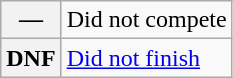<table class="wikitable">
<tr>
<th scope="row">—</th>
<td>Did not compete</td>
</tr>
<tr>
<th scope="row">DNF</th>
<td><a href='#'>Did not finish</a></td>
</tr>
</table>
